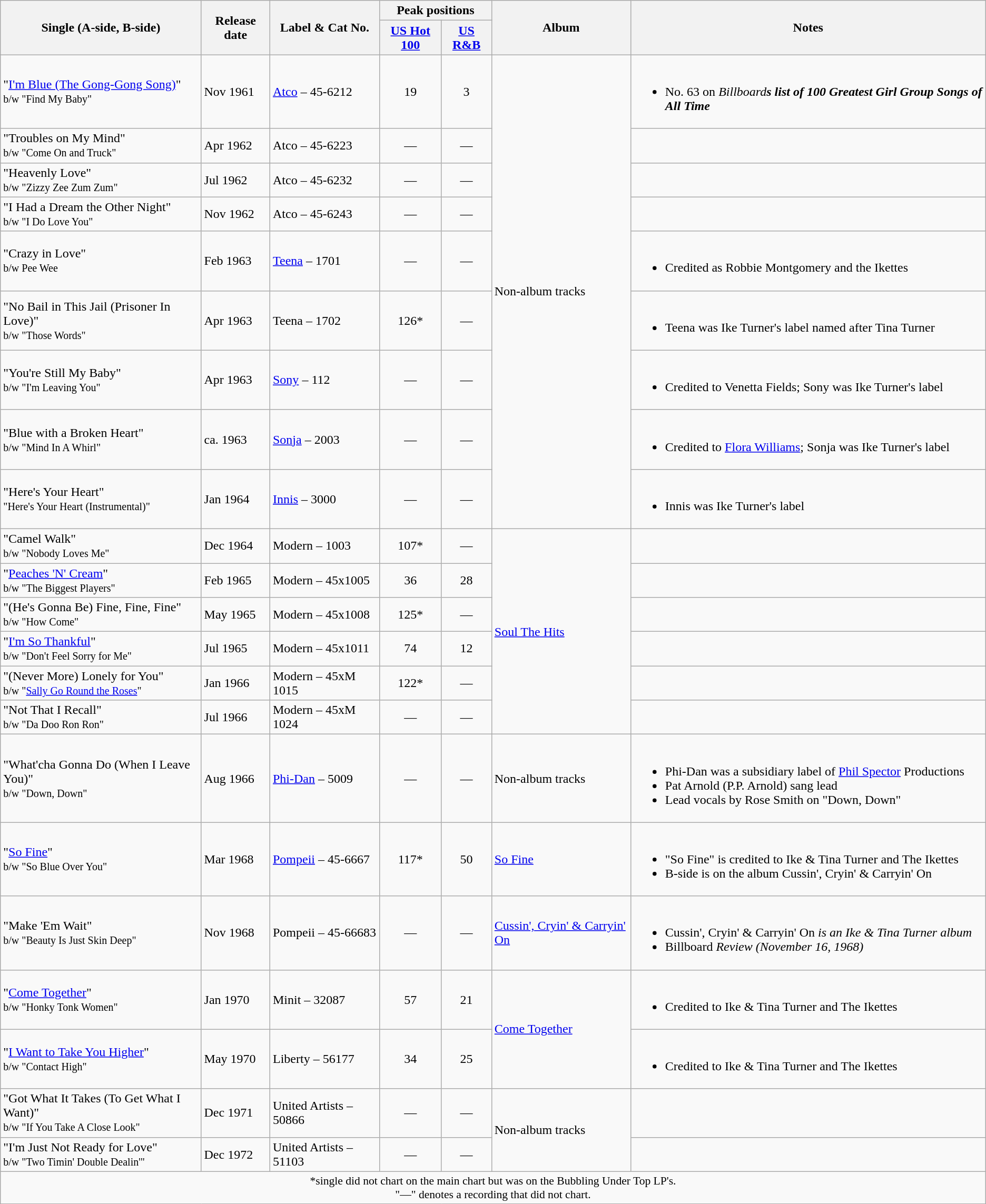<table class="wikitable">
<tr>
<th rowspan="2" scope="col">Single (A-side, B-side)</th>
<th scope="col" rowspan="2">Release date</th>
<th scope="col" rowspan="2">Label & Cat No.</th>
<th scope="col" colspan="2">Peak positions</th>
<th rowspan="2">Album</th>
<th scope="col" rowspan="2">Notes</th>
</tr>
<tr>
<th scope="col"><a href='#'>US Hot 100</a><br></th>
<th scope="col"><a href='#'>US R&B</a><br></th>
</tr>
<tr>
<td>"<a href='#'>I'm Blue (The Gong-Gong Song)</a>"<br><small>b/w "Find My Baby"</small></td>
<td>Nov 1961</td>
<td><a href='#'>Atco</a> – 45-6212</td>
<td align="center">19</td>
<td align="center">3</td>
<td rowspan="9">Non-album tracks</td>
<td><br><ul><li>No. 63 on <em>Billboard<strong>s list of 100 Greatest Girl Group Songs of All Time</li></ul></td>
</tr>
<tr>
<td>"Troubles on My Mind"<br><small>b/w "Come On and Truck"</small></td>
<td>Apr 1962</td>
<td>Atco – 45-6223</td>
<td align="center">—</td>
<td align="center">—</td>
<td></td>
</tr>
<tr>
<td>"Heavenly Love"<br><small>b/w "Zizzy Zee Zum Zum"</small></td>
<td>Jul 1962</td>
<td>Atco – 45-6232</td>
<td align="center">—</td>
<td align="center">—</td>
<td></td>
</tr>
<tr>
<td>"I Had a Dream the Other Night"<br><small>b/w "I Do Love You"</small></td>
<td>Nov 1962</td>
<td>Atco – 45-6243</td>
<td align="center">—</td>
<td align="center">—</td>
<td></td>
</tr>
<tr>
<td>"Crazy in Love"<br><small>b/w Pee Wee</small></td>
<td>Feb 1963</td>
<td><a href='#'>Teena</a> – 1701</td>
<td align="center">—</td>
<td align="center">—</td>
<td><br><ul><li>Credited as Robbie Montgomery and the Ikettes</li></ul></td>
</tr>
<tr>
<td>"No Bail in This Jail (Prisoner In Love)"<br><small>b/w "Those Words"</small></td>
<td>Apr 1963</td>
<td>Teena – 1702</td>
<td align="center">126*</td>
<td align="center">—</td>
<td><br><ul><li>Teena was Ike Turner's label named after Tina Turner</li></ul></td>
</tr>
<tr>
<td>"You're Still My Baby"<br><small>b/w "I'm Leaving You"</small></td>
<td>Apr 1963</td>
<td><a href='#'>Sony</a> – 112</td>
<td align="center">—</td>
<td align="center">—</td>
<td><br><ul><li>Credited to Venetta Fields; Sony was Ike Turner's label</li></ul></td>
</tr>
<tr>
<td>"Blue with a Broken Heart"<br><small>b/w "Mind In A Whirl"</small></td>
<td>ca. 1963</td>
<td><a href='#'>Sonja</a> – 2003</td>
<td align="center">—</td>
<td align="center">—</td>
<td><br><ul><li>Credited to <a href='#'>Flora Williams</a>; Sonja was Ike Turner's label</li></ul></td>
</tr>
<tr>
<td>"Here's Your Heart"<br><small>"Here's Your Heart (Instrumental)"</small></td>
<td>Jan 1964</td>
<td><a href='#'>Innis</a> – 3000</td>
<td align="center">—</td>
<td align="center">—</td>
<td><br><ul><li>Innis was Ike Turner's label</li></ul></td>
</tr>
<tr>
<td>"Camel Walk"<br><small>b/w "Nobody Loves Me"</small></td>
<td>Dec 1964</td>
<td>Modern – 1003</td>
<td align="center">107*</td>
<td align="center">—</td>
<td rowspan="6"></em><a href='#'>Soul The Hits</a><em></td>
<td></td>
</tr>
<tr>
<td>"<a href='#'>Peaches 'N' Cream</a>"<br><small>b/w "The Biggest Players"</small></td>
<td>Feb 1965</td>
<td>Modern – 45x1005</td>
<td align="center">36</td>
<td align="center">28</td>
<td></td>
</tr>
<tr>
<td>"(He's Gonna Be) Fine, Fine, Fine"<br><small>b/w "How Come"</small></td>
<td>May 1965</td>
<td>Modern – 45x1008</td>
<td align="center">125*</td>
<td align="center">—</td>
<td></td>
</tr>
<tr>
<td>"<a href='#'>I'm So Thankful</a>"<br><small>b/w "Don't Feel Sorry for Me"</small></td>
<td>Jul 1965</td>
<td>Modern – 45x1011</td>
<td align="center">74</td>
<td align="center">12</td>
<td></td>
</tr>
<tr>
<td>"(Never More) Lonely for You"<br><small>b/w "<a href='#'>Sally Go Round the Roses</a>"</small></td>
<td>Jan 1966</td>
<td>Modern – 45xM 1015</td>
<td align="center">122*</td>
<td align="center">—</td>
<td></td>
</tr>
<tr>
<td>"Not That I Recall"<br><small>b/w "Da Doo Ron Ron"</small></td>
<td>Jul 1966</td>
<td>Modern – 45xM 1024</td>
<td align="center">—</td>
<td align="center">—</td>
<td></td>
</tr>
<tr>
<td>"What'cha Gonna Do (When I Leave You)"<br><small>b/w "Down, Down"</small></td>
<td>Aug 1966</td>
<td><a href='#'>Phi-Dan</a> – 5009</td>
<td align="center">—</td>
<td align="center">—</td>
<td>Non-album tracks</td>
<td><br><ul><li>Phi-Dan was a subsidiary label of <a href='#'>Phil Spector</a> Productions</li><li>Pat Arnold (P.P. Arnold) sang lead</li><li>Lead vocals by Rose Smith on "Down, Down"</li></ul></td>
</tr>
<tr>
<td>"<a href='#'>So Fine</a>"<br><small>b/w "So Blue Over You"</small></td>
<td>Mar 1968</td>
<td><a href='#'>Pompeii</a> – 45-6667</td>
<td align="center">117*</td>
<td align="center">50</td>
<td></em><a href='#'>So Fine</a><em></td>
<td><br><ul><li>"So Fine" is credited to Ike & Tina Turner and The Ikettes</li><li>B-side is on the album </em>Cussin', Cryin' & Carryin' On<em></li></ul></td>
</tr>
<tr>
<td>"Make 'Em Wait"<br><small>b/w "Beauty Is Just Skin Deep"</small></td>
<td>Nov 1968</td>
<td>Pompeii – 45-66683</td>
<td align="center">—</td>
<td align="center">—</td>
<td></em><a href='#'>Cussin', Cryin' & Carryin' On</a><em></td>
<td><br><ul><li></em>Cussin', Cryin' & Carryin' On<em> is an Ike & Tina Turner album</li><li></em>Billboard<em> Review (November 16, 1968)</li></ul></td>
</tr>
<tr>
<td>"<a href='#'>Come Together</a>"<br><small>b/w "Honky Tonk Women"</small></td>
<td>Jan 1970</td>
<td>Minit – 32087</td>
<td align="center">57</td>
<td align="center">21</td>
<td rowspan="2"></em><a href='#'>Come Together</a><em></td>
<td><br><ul><li>Credited to Ike & Tina Turner and The Ikettes</li></ul></td>
</tr>
<tr>
<td>"<a href='#'>I Want to Take You Higher</a>"<br><small>b/w "Contact High"</small></td>
<td>May 1970</td>
<td>Liberty – 56177</td>
<td align="center">34</td>
<td align="center">25</td>
<td><br><ul><li>Credited to Ike & Tina Turner and The Ikettes</li></ul></td>
</tr>
<tr>
<td>"Got What It Takes (To Get What I Want)"<br><small>b/w "If You Take A Close Look"</small></td>
<td>Dec 1971</td>
<td>United Artists – 50866</td>
<td align="center">—</td>
<td align="center">—</td>
<td rowspan="2">Non-album tracks</td>
<td></td>
</tr>
<tr>
<td>"I'm Just Not Ready for Love"<br><small>b/w "Two Timin' Double Dealin'"</small></td>
<td>Dec 1972</td>
<td>United Artists – 51103</td>
<td align="center">—</td>
<td align="center">—</td>
<td></td>
</tr>
<tr>
<td colspan="9" style="text-align:center; font-size:90%;">*single did not chart on the main chart but was on the Bubbling Under Top LP's.<br>"—" denotes a recording that did not chart.</td>
</tr>
</table>
